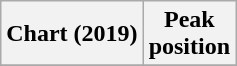<table class="wikitable plainrowheaders">
<tr>
<th scope="col">Chart (2019)</th>
<th scope="col">Peak<br>position</th>
</tr>
<tr>
</tr>
</table>
